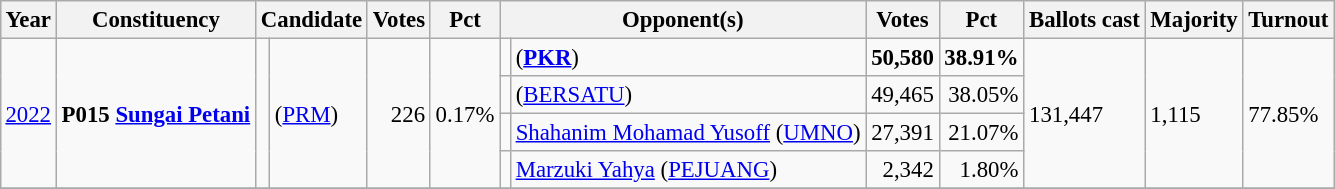<table class="wikitable" style="margin:0.5em ; font-size:95%">
<tr>
<th>Year</th>
<th>Constituency</th>
<th colspan=2>Candidate</th>
<th>Votes</th>
<th>Pct</th>
<th colspan=2>Opponent(s)</th>
<th>Votes</th>
<th>Pct</th>
<th>Ballots cast</th>
<th>Majority</th>
<th>Turnout</th>
</tr>
<tr>
<td rowspan=4><a href='#'>2022</a></td>
<td rowspan=4><strong>P015 <a href='#'>Sungai Petani</a></strong></td>
<td rowspan=4 bgcolor=></td>
<td rowspan=4> (<a href='#'>PRM</a>)</td>
<td rowspan=4 align=right>226</td>
<td rowspan=4 align=right>0.17%</td>
<td></td>
<td> (<a href='#'><strong>PKR</strong></a>)</td>
<td align=right><strong>50,580</strong></td>
<td><strong>38.91%</strong></td>
<td rowspan=4>131,447</td>
<td rowspan=4>1,115</td>
<td rowspan=4>77.85%</td>
</tr>
<tr>
<td bgcolor=></td>
<td> (<a href='#'>BERSATU</a>)</td>
<td align="right">49,465</td>
<td align="right">38.05%</td>
</tr>
<tr>
<td></td>
<td><a href='#'>Shahanim Mohamad Yusoff</a> (<a href='#'>UMNO</a>)</td>
<td align="right">27,391</td>
<td align="right">21.07%</td>
</tr>
<tr>
<td></td>
<td><a href='#'>Marzuki Yahya</a> (<a href='#'>PEJUANG</a>)</td>
<td align="right">2,342</td>
<td align="right">1.80%</td>
</tr>
<tr>
</tr>
</table>
